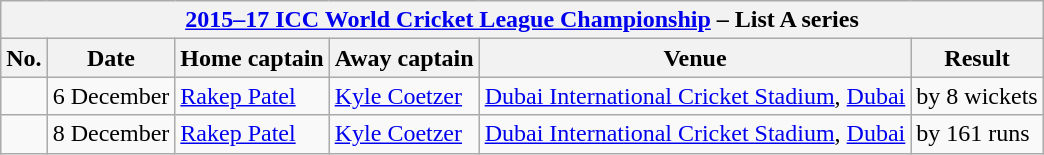<table class="wikitable">
<tr>
<th colspan="6"><a href='#'>2015–17 ICC World Cricket League Championship</a> – List A series</th>
</tr>
<tr>
<th>No.</th>
<th>Date</th>
<th>Home captain</th>
<th>Away captain</th>
<th>Venue</th>
<th>Result</th>
</tr>
<tr>
<td></td>
<td>6 December</td>
<td><a href='#'>Rakep Patel</a></td>
<td><a href='#'>Kyle Coetzer</a></td>
<td><a href='#'>Dubai International Cricket Stadium</a>, <a href='#'>Dubai</a></td>
<td> by 8 wickets</td>
</tr>
<tr>
<td></td>
<td>8 December</td>
<td><a href='#'>Rakep Patel</a></td>
<td><a href='#'>Kyle Coetzer</a></td>
<td><a href='#'>Dubai International Cricket Stadium</a>, <a href='#'>Dubai</a></td>
<td> by 161 runs</td>
</tr>
</table>
